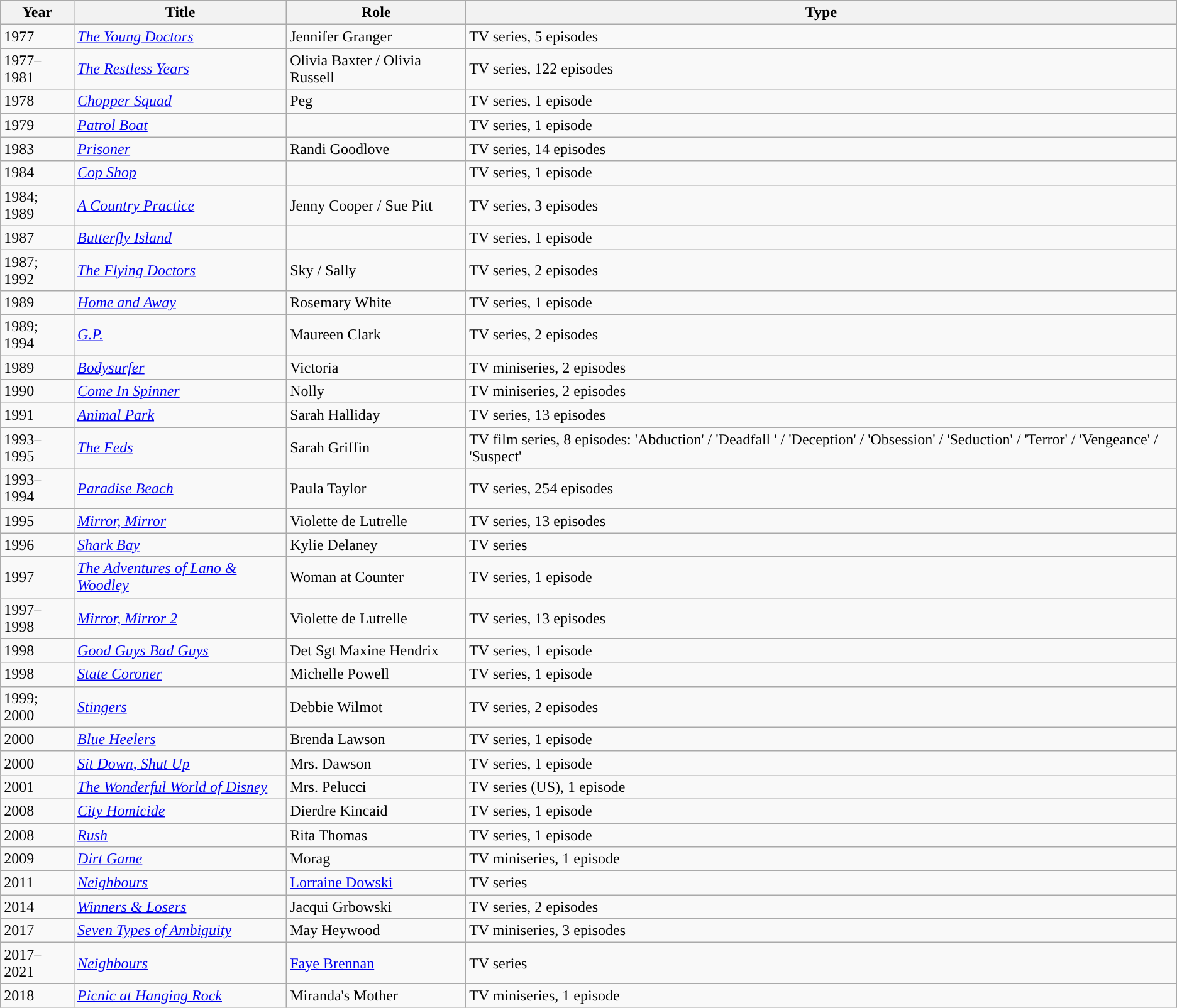<table class="wikitable">
<tr>
<th>Year</th>
<th>Title</th>
<th>Role</th>
<th>Type</th>
</tr>
<tr>
<td>1977</td>
<td><em><a href='#'>The Young Doctors</a></em></td>
<td>Jennifer Granger</td>
<td>TV series, 5 episodes</td>
</tr>
<tr>
<td>1977–1981</td>
<td><em><a href='#'>The Restless Years</a></em></td>
<td>Olivia Baxter / Olivia Russell</td>
<td>TV series, 122 episodes</td>
</tr>
<tr>
<td>1978</td>
<td><em><a href='#'>Chopper Squad</a></em></td>
<td>Peg</td>
<td>TV series, 1 episode</td>
</tr>
<tr>
<td>1979</td>
<td><em><a href='#'>Patrol Boat</a></em></td>
<td></td>
<td>TV series, 1 episode</td>
</tr>
<tr>
<td>1983</td>
<td><em><a href='#'>Prisoner</a></em></td>
<td>Randi Goodlove</td>
<td>TV series, 14 episodes</td>
</tr>
<tr>
<td>1984</td>
<td><em><a href='#'>Cop Shop</a></em></td>
<td></td>
<td>TV series, 1 episode</td>
</tr>
<tr>
<td>1984; 1989</td>
<td><em><a href='#'>A Country Practice</a></em></td>
<td>Jenny Cooper / Sue Pitt</td>
<td>TV series, 3 episodes</td>
</tr>
<tr>
<td>1987</td>
<td><em><a href='#'>Butterfly Island</a></em></td>
<td></td>
<td>TV series, 1 episode</td>
</tr>
<tr>
<td>1987; 1992</td>
<td><em><a href='#'>The Flying Doctors</a></em></td>
<td>Sky / Sally</td>
<td>TV series, 2 episodes</td>
</tr>
<tr>
<td>1989</td>
<td><em><a href='#'>Home and Away</a></em></td>
<td>Rosemary White</td>
<td>TV series, 1 episode</td>
</tr>
<tr>
<td>1989; 1994</td>
<td><em><a href='#'>G.P.</a></em></td>
<td>Maureen Clark</td>
<td>TV series, 2 episodes</td>
</tr>
<tr>
<td>1989</td>
<td><em><a href='#'>Bodysurfer</a></em></td>
<td>Victoria</td>
<td>TV miniseries, 2 episodes</td>
</tr>
<tr>
<td>1990</td>
<td><em><a href='#'>Come In Spinner</a></em></td>
<td>Nolly</td>
<td>TV miniseries, 2 episodes</td>
</tr>
<tr>
<td>1991</td>
<td><em><a href='#'>Animal Park</a></em></td>
<td>Sarah Halliday</td>
<td>TV series, 13 episodes</td>
</tr>
<tr>
<td>1993–1995</td>
<td><em><a href='#'>The Feds</a></em></td>
<td>Sarah Griffin</td>
<td>TV film series, 8 episodes: 'Abduction' / 'Deadfall ' / 'Deception' / 'Obsession' / 'Seduction' / 'Terror' / 'Vengeance' / 'Suspect'</td>
</tr>
<tr>
<td>1993–1994</td>
<td><em><a href='#'>Paradise Beach</a></em></td>
<td>Paula Taylor</td>
<td>TV series, 254 episodes</td>
</tr>
<tr>
<td>1995</td>
<td><em><a href='#'>Mirror, Mirror</a></em></td>
<td>Violette de Lutrelle</td>
<td>TV series, 13 episodes</td>
</tr>
<tr>
<td>1996</td>
<td><em><a href='#'>Shark Bay</a></em></td>
<td>Kylie Delaney</td>
<td>TV series</td>
</tr>
<tr>
<td>1997</td>
<td><em><a href='#'>The Adventures of Lano & Woodley</a></em></td>
<td>Woman at Counter</td>
<td>TV series, 1 episode</td>
</tr>
<tr>
<td>1997–1998</td>
<td><em><a href='#'>Mirror, Mirror 2</a></em></td>
<td>Violette de Lutrelle</td>
<td>TV series, 13 episodes</td>
</tr>
<tr>
<td>1998</td>
<td><em><a href='#'>Good Guys Bad Guys</a></em></td>
<td>Det Sgt Maxine Hendrix</td>
<td>TV series, 1 episode</td>
</tr>
<tr>
<td>1998</td>
<td><em><a href='#'>State Coroner</a></em></td>
<td>Michelle Powell</td>
<td>TV series, 1 episode</td>
</tr>
<tr>
<td>1999; 2000</td>
<td><em><a href='#'>Stingers</a></em></td>
<td>Debbie Wilmot</td>
<td>TV series, 2 episodes</td>
</tr>
<tr>
<td>2000</td>
<td><em><a href='#'>Blue Heelers</a></em></td>
<td>Brenda Lawson</td>
<td>TV series, 1 episode</td>
</tr>
<tr>
<td>2000</td>
<td><em><a href='#'>Sit Down, Shut Up</a></em></td>
<td>Mrs. Dawson</td>
<td>TV series, 1 episode</td>
</tr>
<tr>
<td>2001</td>
<td><em><a href='#'>The Wonderful World of Disney</a></em></td>
<td>Mrs. Pelucci</td>
<td>TV series (US), 1 episode</td>
</tr>
<tr>
<td>2008</td>
<td><em><a href='#'>City Homicide</a></em></td>
<td>Dierdre Kincaid</td>
<td>TV series, 1 episode</td>
</tr>
<tr>
<td>2008</td>
<td><em><a href='#'>Rush</a></em></td>
<td>Rita Thomas</td>
<td>TV series, 1 episode</td>
</tr>
<tr>
<td>2009</td>
<td><em><a href='#'>Dirt Game</a></em></td>
<td>Morag</td>
<td>TV miniseries, 1 episode</td>
</tr>
<tr>
<td>2011</td>
<td><em><a href='#'>Neighbours</a></em></td>
<td><a href='#'>Lorraine Dowski</a></td>
<td>TV series</td>
</tr>
<tr>
<td>2014</td>
<td><em><a href='#'>Winners & Losers</a></em></td>
<td>Jacqui Grbowski</td>
<td>TV series, 2 episodes</td>
</tr>
<tr>
<td>2017</td>
<td><em><a href='#'>Seven Types of Ambiguity</a></em></td>
<td>May Heywood</td>
<td>TV miniseries, 3 episodes</td>
</tr>
<tr>
<td>2017–2021</td>
<td><em><a href='#'>Neighbours</a></em></td>
<td><a href='#'>Faye Brennan</a></td>
<td>TV series</td>
</tr>
<tr>
<td>2018</td>
<td><em><a href='#'>Picnic at Hanging Rock</a></em></td>
<td>Miranda's Mother</td>
<td>TV miniseries, 1 episode</td>
</tr>
</table>
